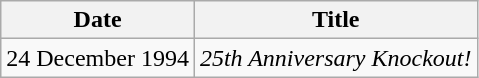<table class="wikitable" style="text-align:center;">
<tr>
<th>Date</th>
<th>Title</th>
</tr>
<tr>
<td>24 December 1994</td>
<td><em>25th Anniversary Knockout!</em></td>
</tr>
</table>
